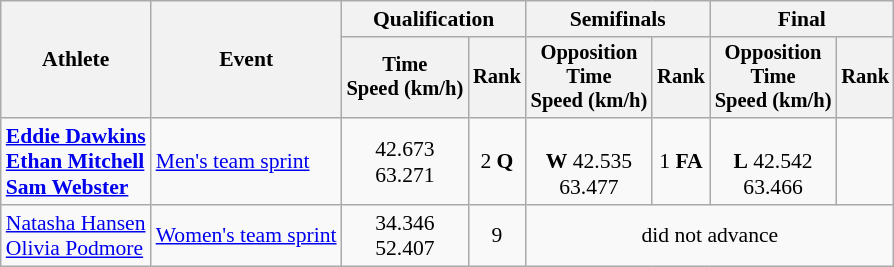<table class="wikitable" style="font-size:90%">
<tr>
<th rowspan="2">Athlete</th>
<th rowspan="2">Event</th>
<th colspan=2>Qualification</th>
<th colspan=2>Semifinals</th>
<th colspan=2>Final</th>
</tr>
<tr style="font-size:95%">
<th>Time<br>Speed (km/h)</th>
<th>Rank</th>
<th>Opposition<br>Time<br>Speed (km/h)</th>
<th>Rank</th>
<th>Opposition<br>Time<br>Speed (km/h)</th>
<th>Rank</th>
</tr>
<tr align=center>
<td align=left><strong><a href='#'>Eddie Dawkins</a><br><a href='#'>Ethan Mitchell</a><br><a href='#'>Sam Webster</a></strong></td>
<td align=left><a href='#'>Men's team sprint</a></td>
<td>42.673<br>63.271</td>
<td>2 <strong>Q</strong></td>
<td><br><strong>W</strong> 42.535 <br>63.477</td>
<td>1 <strong>FA</strong></td>
<td><br><strong>L</strong> 42.542<br>63.466</td>
<td></td>
</tr>
<tr align=center>
<td align=left><a href='#'>Natasha Hansen</a><br><a href='#'>Olivia Podmore</a></td>
<td align=left><a href='#'>Women's team sprint</a></td>
<td>34.346<br>52.407</td>
<td>9</td>
<td colspan=4>did not advance</td>
</tr>
</table>
